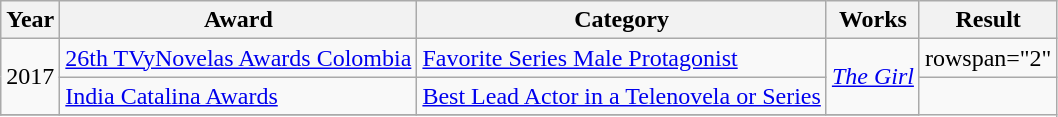<table class="wikitable plainrowheaders">
<tr>
<th scope="col">Year</th>
<th scope="col">Award</th>
<th scope="col">Category</th>
<th scope="col">Works</th>
<th scope="col">Result</th>
</tr>
<tr>
<td rowspan="2">2017</td>
<td rowspan="1"><a href='#'>26th TVyNovelas Awards Colombia</a></td>
<td><a href='#'>Favorite Series Male Protagonist</a></td>
<td rowspan="2"><em><a href='#'>The Girl</a></em></td>
<td>rowspan="2" </td>
</tr>
<tr>
<td rowspan="1"><a href='#'>India Catalina Awards</a></td>
<td><a href='#'>Best Lead Actor in a Telenovela or Series</a></td>
</tr>
<tr>
</tr>
</table>
